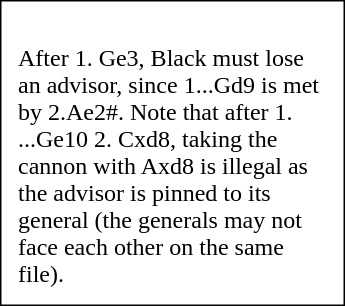<table style="margin:0 0 1em 1em; float:right; width:230px; padding:8px; border:1px solid #000;">
<tr>
<td><br> After 1. Ge3, Black must lose an advisor, since 1...Gd9 is met by 2.Ae2#. Note that after 1. ...Ge10 2. Cxd8, taking the cannon with Axd8 is illegal as the advisor is pinned to its general (the generals may not face each other on the same file).</td>
</tr>
</table>
